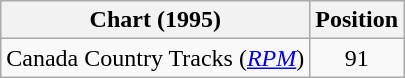<table class="wikitable sortable">
<tr>
<th scope="col">Chart (1995)</th>
<th scope="col">Position</th>
</tr>
<tr>
<td>Canada Country Tracks (<em><a href='#'>RPM</a></em>)</td>
<td align="center">91</td>
</tr>
</table>
